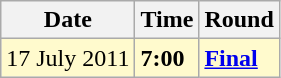<table class="wikitable">
<tr>
<th>Date</th>
<th>Time</th>
<th>Round</th>
</tr>
<tr style=background:lemonchiffon>
<td>17 July 2011</td>
<td><strong>7:00</strong></td>
<td><strong><a href='#'>Final</a></strong></td>
</tr>
</table>
